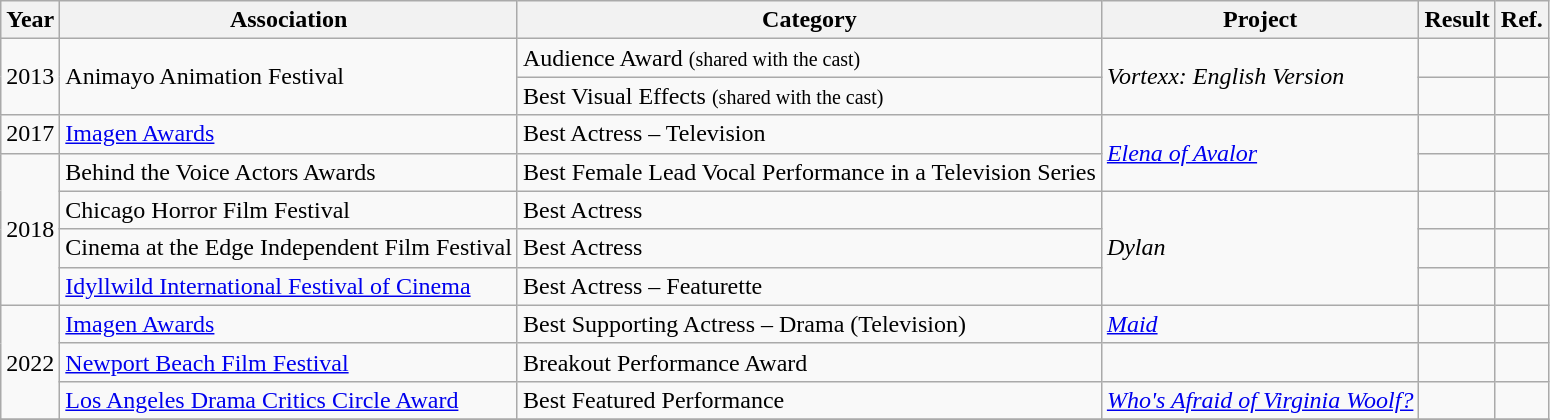<table class="wikitable">
<tr>
<th>Year</th>
<th>Association</th>
<th>Category</th>
<th>Project</th>
<th>Result</th>
<th class=unsortable>Ref.</th>
</tr>
<tr>
<td rowspan="2">2013</td>
<td rowspan="2">Animayo Animation Festival</td>
<td>Audience Award <small>(shared with the cast)</small></td>
<td rowspan="2"><em>Vortexx: English Version</em></td>
<td></td>
<td></td>
</tr>
<tr>
<td>Best Visual Effects <small>(shared with the cast)</small></td>
<td></td>
<td></td>
</tr>
<tr>
<td>2017</td>
<td><a href='#'>Imagen Awards</a></td>
<td>Best Actress – Television</td>
<td rowspan="2"><em><a href='#'>Elena of Avalor</a></em></td>
<td></td>
<td></td>
</tr>
<tr>
<td rowspan="4">2018</td>
<td>Behind the Voice Actors Awards</td>
<td>Best Female Lead Vocal Performance in a Television Series</td>
<td></td>
<td></td>
</tr>
<tr>
<td>Chicago Horror Film Festival</td>
<td>Best Actress</td>
<td rowspan="3"><em>Dylan</em></td>
<td></td>
<td></td>
</tr>
<tr>
<td>Cinema at the Edge Independent Film Festival</td>
<td>Best Actress</td>
<td></td>
<td></td>
</tr>
<tr>
<td><a href='#'>Idyllwild International Festival of Cinema</a></td>
<td>Best Actress – Featurette</td>
<td></td>
<td></td>
</tr>
<tr>
<td rowspan="3">2022</td>
<td><a href='#'>Imagen Awards</a></td>
<td>Best Supporting Actress – Drama (Television)</td>
<td><em><a href='#'>Maid</a></em></td>
<td></td>
<td></td>
</tr>
<tr>
<td><a href='#'>Newport Beach Film Festival</a></td>
<td>Breakout Performance Award</td>
<td></td>
<td></td>
<td></td>
</tr>
<tr>
<td><a href='#'>Los Angeles Drama Critics Circle Award</a></td>
<td>Best Featured Performance</td>
<td><em><a href='#'>Who's Afraid of Virginia Woolf?</a></em></td>
<td></td>
<td></td>
</tr>
<tr>
</tr>
</table>
